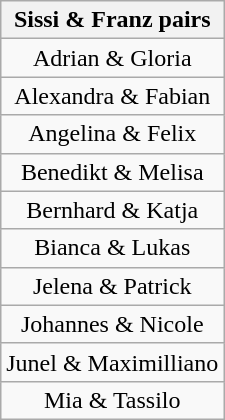<table class="wikitable" style="text-align:center;">
<tr>
<th>Sissi & Franz pairs</th>
</tr>
<tr>
<td>Adrian & Gloria</td>
</tr>
<tr>
<td>Alexandra & Fabian</td>
</tr>
<tr>
<td>Angelina & Felix</td>
</tr>
<tr>
<td>Benedikt & Melisa</td>
</tr>
<tr>
<td>Bernhard & Katja</td>
</tr>
<tr>
<td>Bianca & Lukas</td>
</tr>
<tr>
<td>Jelena & Patrick</td>
</tr>
<tr>
<td>Johannes & Nicole</td>
</tr>
<tr>
<td>Junel & Maximilliano</td>
</tr>
<tr>
<td>Mia & Tassilo</td>
</tr>
</table>
